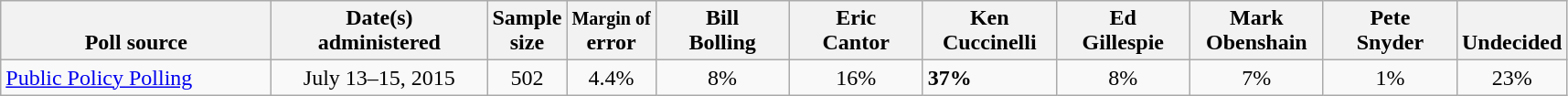<table class="wikitable">
<tr valign= bottom>
<th style="width:190px;">Poll source</th>
<th style="width:150px;">Date(s)<br>administered</th>
<th class=small>Sample<br>size</th>
<th><small>Margin of</small><br>error</th>
<th style="width:90px;">Bill<br>Bolling</th>
<th style="width:90px;">Eric<br>Cantor</th>
<th style="width:90px;">Ken<br>Cuccinelli</th>
<th style="width:90px;">Ed<br>Gillespie</th>
<th style="width:90px;">Mark<br>Obenshain</th>
<th style="width:90px;">Pete<br>Snyder</th>
<th style="width:40px;">Undecided</th>
</tr>
<tr>
<td><a href='#'>Public Policy Polling</a></td>
<td align=center>July 13–15, 2015</td>
<td align=center>502</td>
<td align=center>4.4%</td>
<td align=center>8%</td>
<td align=center>16%</td>
<td><strong>37%</strong></td>
<td align=center>8%</td>
<td align=center>7%</td>
<td align=center>1%</td>
<td align=center>23%</td>
</tr>
</table>
